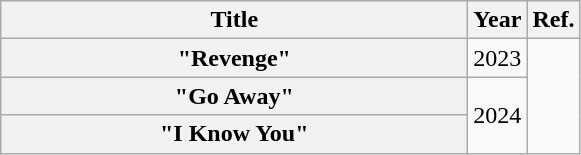<table class="wikitable plainrowheaders" style="text-align:center;">
<tr>
<th scope="col" style="width:19em;">Title</th>
<th scope="col" style="width:1em;">Year</th>
<th>Ref.</th>
</tr>
<tr>
<th scope="row">"Revenge"<br></th>
<td>2023</td>
<td rowspan="3"></td>
</tr>
<tr>
<th scope="row">"Go Away"<br></th>
<td rowspan="2">2024</td>
</tr>
<tr>
<th scope="row">"I Know You"<br></th>
</tr>
</table>
